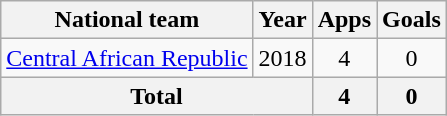<table class="wikitable" style="text-align:center">
<tr>
<th>National team</th>
<th>Year</th>
<th>Apps</th>
<th>Goals</th>
</tr>
<tr>
<td><a href='#'>Central African Republic</a></td>
<td>2018</td>
<td>4</td>
<td>0</td>
</tr>
<tr>
<th colspan="2">Total</th>
<th>4</th>
<th>0</th>
</tr>
</table>
